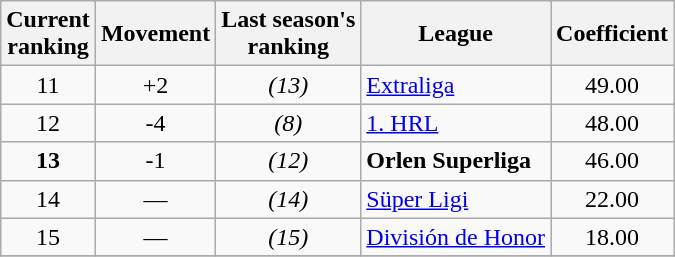<table class="wikitable" style="text-align: center;">
<tr>
<th>Current<br>ranking</th>
<th>Movement</th>
<th>Last season's<br>ranking</th>
<th>League</th>
<th>Coefficient</th>
</tr>
<tr>
<td>11</td>
<td> +2</td>
<td><em>(13)</em></td>
<td align=left> <a href='#'>Extraliga</a></td>
<td>49.00</td>
</tr>
<tr>
<td>12</td>
<td> -4</td>
<td><em>(8)</em></td>
<td align=left> <a href='#'>1. HRL</a></td>
<td>48.00</td>
</tr>
<tr>
<td><strong>13</strong></td>
<td> -1</td>
<td><em>(12)</em></td>
<td align=left><strong> Orlen Superliga</strong></td>
<td>46.00</td>
</tr>
<tr>
<td>14</td>
<td> —</td>
<td><em>(14)</em></td>
<td align=left> <a href='#'>Süper Ligi</a></td>
<td>22.00</td>
</tr>
<tr>
<td>15</td>
<td> —</td>
<td><em>(15)</em></td>
<td align=left> <a href='#'>División de Honor</a></td>
<td>18.00</td>
</tr>
<tr>
</tr>
</table>
